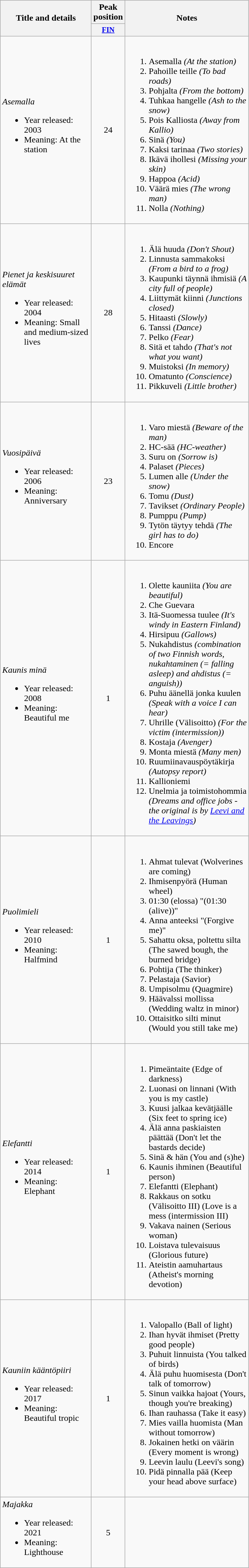<table class="wikitable">
<tr>
<th align="center" rowspan="2" width="160">Title and details</th>
<th align="center" colspan="1" width="20">Peak position</th>
<th align="center" rowspan="2" width="220">Notes</th>
</tr>
<tr>
<th style="width;font-size:85%"><a href='#'>FIN</a><br></th>
</tr>
<tr>
<td><em>Asemalla</em><br><ul><li>Year released: 2003</li><li>Meaning: At the station</li></ul></td>
<td style="text-align:center;">24</td>
<td><br><ol><li>Asemalla <em>(At the station)</em></li><li>Pahoille teille <em>(To bad roads)</em></li><li>Pohjalta <em>(From the bottom)</em></li><li>Tuhkaa hangelle <em>(Ash to the snow)</em></li><li>Pois Kalliosta <em>(Away from Kallio)</em></li><li>Sinä <em>(You)</em></li><li>Kaksi tarinaa <em>(Two stories)</em></li><li>Ikävä ihollesi <em>(Missing your skin)</em></li><li>Happoa <em>(Acid)</em></li><li>Väärä mies <em>(The wrong man)</em></li><li>Nolla <em>(Nothing)</em></li></ol></td>
</tr>
<tr>
<td><em>Pienet ja keskisuuret elämät</em><br><ul><li>Year released: 2004</li><li>Meaning: Small and medium-sized lives</li></ul></td>
<td style="text-align:center;">28</td>
<td><br><ol><li>Älä huuda <em>(Don't Shout)</em></li><li>Linnusta sammakoksi <em>(From a bird to a frog)</em></li><li>Kaupunki täynnä ihmisiä <em>(A city full of people)</em></li><li>Liittymät kiinni <em>(Junctions closed)</em></li><li>Hitaasti <em>(Slowly)</em></li><li>Tanssi <em>(Dance)</em></li><li>Pelko <em>(Fear)</em></li><li>Sitä et tahdo <em>(That's not what you want)</em></li><li>Muistoksi <em>(In memory)</em></li><li>Omatunto <em>(Conscience)</em></li><li>Pikkuveli <em>(Little brother)</em></li></ol></td>
</tr>
<tr>
<td><em>Vuosipäivä</em><br><ul><li>Year released: 2006</li><li>Meaning: Anniversary</li></ul></td>
<td style="text-align:center;">23</td>
<td><br><ol><li>Varo miestä <em>(Beware of the man)</em></li><li>HC-sää <em>(HC-weather)</em></li><li>Suru on <em>(Sorrow is)</em></li><li>Palaset <em>(Pieces)</em></li><li>Lumen alle <em>(Under the snow)</em></li><li>Tomu <em>(Dust)</em></li><li>Tavikset <em>(Ordinary People)</em></li><li>Pumppu <em>(Pump)</em></li><li>Tytön täytyy tehdä <em>(The girl has to do)</em></li><li>Encore</li></ol></td>
</tr>
<tr>
<td><em>Kaunis minä</em><br><ul><li>Year released: 2008</li><li>Meaning: Beautiful me</li></ul></td>
<td style="text-align:center;">1</td>
<td><br><ol><li>Olette kauniita <em>(You are beautiful)</em></li><li>Che Guevara</li><li>Itä-Suomessa tuulee <em>(It's windy in Eastern Finland)</em></li><li>Hirsipuu <em>(Gallows)</em></li><li>Nukahdistus <em>(combination of two Finnish words, nukahtaminen (= falling asleep) and ahdistus (= anguish))</em></li><li>Puhu äänellä jonka kuulen <em>(Speak with a voice I can hear)</em></li><li>Uhrille (Välisoitto) <em>(For the victim (intermission))</em></li><li>Kostaja <em>(Avenger)</em></li><li>Monta miestä <em>(Many men)</em></li><li>Ruumiinavauspöytäkirja <em>(Autopsy report)</em></li><li>Kallioniemi</li><li>Unelmia ja toimistohommia <em>(Dreams and office jobs - the original is by <a href='#'>Leevi and the Leavings</a>)</em></li></ol></td>
</tr>
<tr>
<td><em>Puolimieli</em><br><ul><li>Year released: 2010</li><li>Meaning: Halfmind</li></ul></td>
<td style="text-align:center;">1</td>
<td><br><ol><li>Ahmat tulevat (Wolverines are coming)</li><li>Ihmisenpyörä (Human wheel)</li><li>01:30 (elossa) "(01:30 (alive))"</li><li>Anna anteeksi "(Forgive me)"</li><li>Sahattu oksa, poltettu silta (The sawed bough, the burned bridge)</li><li>Pohtija (The thinker)</li><li>Pelastaja (Savior)</li><li>Umpisolmu (Quagmire)</li><li>Häävalssi mollissa (Wedding waltz in minor)</li><li>Ottaisitko silti minut (Would you still take me)</li></ol></td>
</tr>
<tr>
<td><em>Elefantti</em><br><ul><li>Year released: 2014</li><li>Meaning: Elephant</li></ul></td>
<td style="text-align:center;">1</td>
<td><br><ol><li>Pimeäntaite (Edge of darkness)</li><li>Luonasi on linnani (With you is my castle)</li><li>Kuusi jalkaa kevätjäälle (Six feet to spring ice)</li><li>Älä anna paskiaisten päättää (Don't let the bastards decide)</li><li>Sinä & hän (You and (s)he)</li><li>Kaunis ihminen (Beautiful person)</li><li>Elefantti (Elephant)</li><li>Rakkaus on sotku (Välisoitto III) (Love is a mess (intermission III)</li><li>Vakava nainen (Serious woman)</li><li>Loistava tulevaisuus (Glorious future)</li><li>Ateistin aamuhartaus (Atheist's morning devotion)</li></ol></td>
</tr>
<tr>
<td><em>Kauniin kääntöpiiri</em><br><ul><li>Year released: 2017</li><li>Meaning: Beautiful tropic</li></ul></td>
<td style="text-align:center;">1<br></td>
<td><br><ol><li>Valopallo (Ball of light)</li><li>Ihan hyvät ihmiset (Pretty good people)</li><li>Puhuit linnuista (You talked of birds)</li><li>Älä puhu huomisesta (Don't talk of tomorrow)</li><li>Sinun vaikka hajoat (Yours, though you're breaking)</li><li>Ihan rauhassa (Take it easy)</li><li>Mies vailla huomista (Man without tomorrow)</li><li>Jokainen hetki on väärin (Every moment is wrong)</li><li>Leevin laulu (Leevi's song)</li><li>Pidä pinnalla pää (Keep your head above surface)</li></ol></td>
</tr>
<tr>
<td><em>Majakka</em><br><ul><li>Year released: 2021</li><li>Meaning: Lighthouse</li></ul></td>
<td style="text-align:center;">5<br></td>
<td></td>
</tr>
</table>
